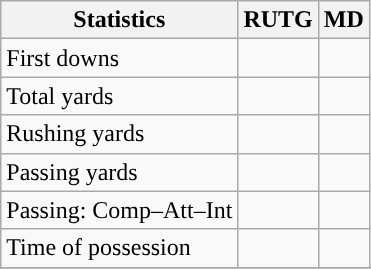<table class="wikitable" style="float: left;">
<tr>
<th>Statistics</th>
<th>RUTG</th>
<th>MD</th>
</tr>
<tr>
<td>First downs</td>
<td></td>
<td></td>
</tr>
<tr>
<td>Total yards</td>
<td></td>
<td></td>
</tr>
<tr>
<td>Rushing yards</td>
<td></td>
<td></td>
</tr>
<tr>
<td>Passing yards</td>
<td></td>
<td></td>
</tr>
<tr>
<td>Passing: Comp–Att–Int</td>
<td></td>
<td></td>
</tr>
<tr>
<td>Time of possession</td>
<td></td>
<td></td>
</tr>
<tr>
</tr>
</table>
